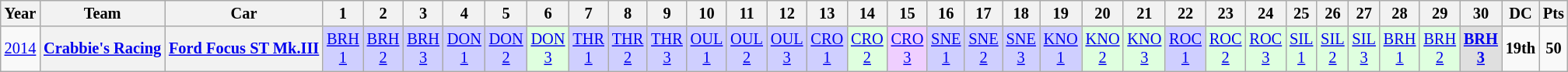<table class="wikitable" style="text-align:center; font-size:85%">
<tr>
<th>Year</th>
<th>Team</th>
<th>Car</th>
<th>1</th>
<th>2</th>
<th>3</th>
<th>4</th>
<th>5</th>
<th>6</th>
<th>7</th>
<th>8</th>
<th>9</th>
<th>10</th>
<th>11</th>
<th>12</th>
<th>13</th>
<th>14</th>
<th>15</th>
<th>16</th>
<th>17</th>
<th>18</th>
<th>19</th>
<th>20</th>
<th>21</th>
<th>22</th>
<th>23</th>
<th>24</th>
<th>25</th>
<th>26</th>
<th>27</th>
<th>28</th>
<th>29</th>
<th>30</th>
<th>DC</th>
<th>Pts</th>
</tr>
<tr>
<td><a href='#'>2014</a></td>
<th nowrap><a href='#'>Crabbie's Racing</a></th>
<th nowrap><a href='#'>Ford Focus ST Mk.III</a></th>
<td style="background:#CFCFFF;"><a href='#'>BRH<br>1</a><br></td>
<td style="background:#CFCFFF;"><a href='#'>BRH<br>2</a><br></td>
<td style="background:#CFCFFF;"><a href='#'>BRH<br>3</a><br></td>
<td style="background:#CFCFFF;"><a href='#'>DON<br>1</a><br></td>
<td style="background:#CFCFFF;"><a href='#'>DON<br>2</a><br></td>
<td style="background:#DFFFDF;"><a href='#'>DON<br>3</a><br></td>
<td style="background:#CFCFFF;"><a href='#'>THR<br>1</a><br></td>
<td style="background:#CFCFFF;"><a href='#'>THR<br>2</a><br></td>
<td style="background:#CFCFFF;"><a href='#'>THR<br>3</a><br></td>
<td style="background:#CFCFFF;"><a href='#'>OUL<br>1</a><br></td>
<td style="background:#CFCFFF;"><a href='#'>OUL<br>2</a><br></td>
<td style="background:#CFCFFF;"><a href='#'>OUL<br>3</a><br></td>
<td style="background:#CFCFFF;"><a href='#'>CRO<br>1</a><br></td>
<td style="background:#DFFFDF;"><a href='#'>CRO<br>2</a><br></td>
<td style="background:#EFCFFF;"><a href='#'>CRO<br>3</a><br></td>
<td style="background:#CFCFFF;"><a href='#'>SNE<br>1</a><br></td>
<td style="background:#CFCFFF;"><a href='#'>SNE<br>2</a><br></td>
<td style="background:#CFCFFF;"><a href='#'>SNE<br>3</a><br></td>
<td style="background:#CFCFFF;"><a href='#'>KNO<br>1</a><br></td>
<td style="background:#DFFFDF;"><a href='#'>KNO<br>2</a><br></td>
<td style="background:#DFFFDF;"><a href='#'>KNO<br>3</a><br></td>
<td style="background:#CFCFFF;"><a href='#'>ROC<br>1</a><br></td>
<td style="background:#DFFFDF;"><a href='#'>ROC<br>2</a><br></td>
<td style="background:#DFFFDF;"><a href='#'>ROC<br>3</a><br></td>
<td style="background:#DFFFDF;"><a href='#'>SIL<br>1</a><br></td>
<td style="background:#DFFFDF;"><a href='#'>SIL<br>2</a><br></td>
<td style="background:#DFFFDF;"><a href='#'>SIL<br>3</a><br></td>
<td style="background:#DFFFDF;"><a href='#'>BRH<br>1</a><br></td>
<td style="background:#DFFFDF;"><a href='#'>BRH<br>2</a><br></td>
<td style="background:#DFDFDF;"><strong> <a href='#'>BRH<br>3</a></strong><br></td>
<td><strong>19th</strong></td>
<td><strong>50</strong></td>
</tr>
</table>
